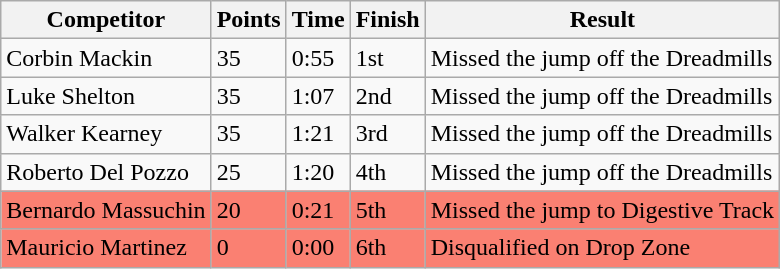<table class="wikitable sortable">
<tr>
<th>Competitor</th>
<th>Points</th>
<th>Time</th>
<th>Finish</th>
<th>Result</th>
</tr>
<tr>
<td> Corbin Mackin</td>
<td>35</td>
<td>0:55</td>
<td>1st</td>
<td>Missed the jump off the Dreadmills</td>
</tr>
<tr>
<td> Luke Shelton</td>
<td>35</td>
<td>1:07</td>
<td>2nd</td>
<td>Missed the jump off the Dreadmills</td>
</tr>
<tr>
<td> Walker Kearney</td>
<td>35</td>
<td>1:21</td>
<td>3rd</td>
<td>Missed the jump off the Dreadmills</td>
</tr>
<tr>
<td> Roberto Del Pozzo</td>
<td>25</td>
<td>1:20</td>
<td>4th</td>
<td>Missed the jump off the Dreadmills</td>
</tr>
<tr style="background-color:#fa8072">
<td> Bernardo Massuchin</td>
<td>20</td>
<td>0:21</td>
<td>5th</td>
<td>Missed the jump to Digestive Track</td>
</tr>
<tr style="background-color:#fa8072">
<td> Mauricio Martinez</td>
<td>0</td>
<td>0:00</td>
<td>6th</td>
<td>Disqualified on Drop Zone</td>
</tr>
</table>
